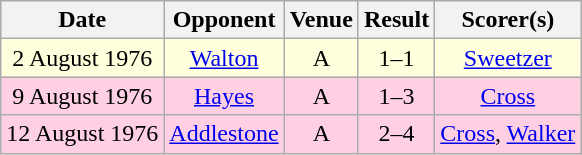<table class="wikitable sortable" style="text-align:center;">
<tr>
<th>Date</th>
<th>Opponent</th>
<th>Venue</th>
<th>Result</th>
<th>Scorer(s)</th>
</tr>
<tr style="background:#ffd;">
<td>2 August 1976</td>
<td><a href='#'>Walton</a></td>
<td>A</td>
<td>1–1</td>
<td><a href='#'>Sweetzer</a></td>
</tr>
<tr style="background:#ffd0e3;">
<td>9 August 1976</td>
<td><a href='#'>Hayes</a></td>
<td>A</td>
<td>1–3</td>
<td><a href='#'>Cross</a></td>
</tr>
<tr style="background:#ffd0e3;">
<td>12 August 1976</td>
<td><a href='#'>Addlestone</a></td>
<td>A</td>
<td>2–4</td>
<td><a href='#'>Cross</a>, <a href='#'>Walker</a></td>
</tr>
</table>
